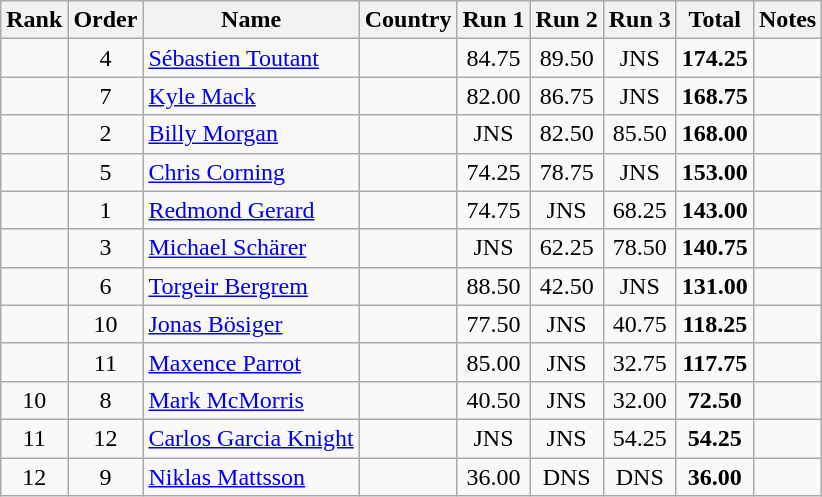<table class="wikitable sortable" style="text-align:center">
<tr>
<th>Rank</th>
<th>Order</th>
<th>Name</th>
<th>Country</th>
<th>Run 1</th>
<th>Run 2</th>
<th>Run 3</th>
<th>Total</th>
<th>Notes</th>
</tr>
<tr>
<td></td>
<td>4</td>
<td align=left><a href='#'>Sébastien Toutant</a></td>
<td align=left></td>
<td>84.75</td>
<td>89.50</td>
<td>JNS</td>
<td><strong>174.25</strong></td>
<td></td>
</tr>
<tr>
<td></td>
<td>7</td>
<td align=left><a href='#'>Kyle Mack</a></td>
<td align=left></td>
<td>82.00</td>
<td>86.75</td>
<td>JNS</td>
<td><strong>168.75</strong></td>
<td></td>
</tr>
<tr>
<td></td>
<td>2</td>
<td align=left><a href='#'>Billy Morgan</a></td>
<td align=left></td>
<td>JNS</td>
<td>82.50</td>
<td>85.50</td>
<td><strong>168.00</strong></td>
<td></td>
</tr>
<tr>
<td></td>
<td>5</td>
<td align=left><a href='#'>Chris Corning</a></td>
<td align=left></td>
<td>74.25</td>
<td>78.75</td>
<td>JNS</td>
<td><strong>153.00</strong></td>
<td></td>
</tr>
<tr>
<td></td>
<td>1</td>
<td align=left><a href='#'>Redmond Gerard</a></td>
<td align=left></td>
<td>74.75</td>
<td>JNS</td>
<td>68.25</td>
<td><strong>143.00</strong></td>
<td></td>
</tr>
<tr>
<td></td>
<td>3</td>
<td align=left><a href='#'>Michael Schärer</a></td>
<td align=left></td>
<td>JNS</td>
<td>62.25</td>
<td>78.50</td>
<td><strong>140.75</strong></td>
<td></td>
</tr>
<tr>
<td></td>
<td>6</td>
<td align=left><a href='#'>Torgeir Bergrem</a></td>
<td align=left></td>
<td>88.50</td>
<td>42.50</td>
<td>JNS</td>
<td><strong>131.00</strong></td>
<td></td>
</tr>
<tr>
<td></td>
<td>10</td>
<td align=left><a href='#'>Jonas Bösiger</a></td>
<td align=left></td>
<td>77.50</td>
<td>JNS</td>
<td>40.75</td>
<td><strong>118.25</strong></td>
<td></td>
</tr>
<tr>
<td></td>
<td>11</td>
<td align=left><a href='#'>Maxence Parrot</a></td>
<td align=left></td>
<td>85.00</td>
<td>JNS</td>
<td>32.75</td>
<td><strong>117.75</strong></td>
<td></td>
</tr>
<tr>
<td>10</td>
<td>8</td>
<td align=left><a href='#'>Mark McMorris</a></td>
<td align=left></td>
<td>40.50</td>
<td>JNS</td>
<td>32.00</td>
<td><strong>72.50</strong></td>
<td></td>
</tr>
<tr>
<td>11</td>
<td>12</td>
<td align=left><a href='#'>Carlos Garcia Knight</a></td>
<td align=left></td>
<td>JNS</td>
<td>JNS</td>
<td>54.25</td>
<td><strong>54.25</strong></td>
<td></td>
</tr>
<tr>
<td>12</td>
<td>9</td>
<td align=left><a href='#'>Niklas Mattsson</a></td>
<td align=left></td>
<td>36.00</td>
<td>DNS</td>
<td>DNS</td>
<td><strong>36.00</strong></td>
<td></td>
</tr>
</table>
